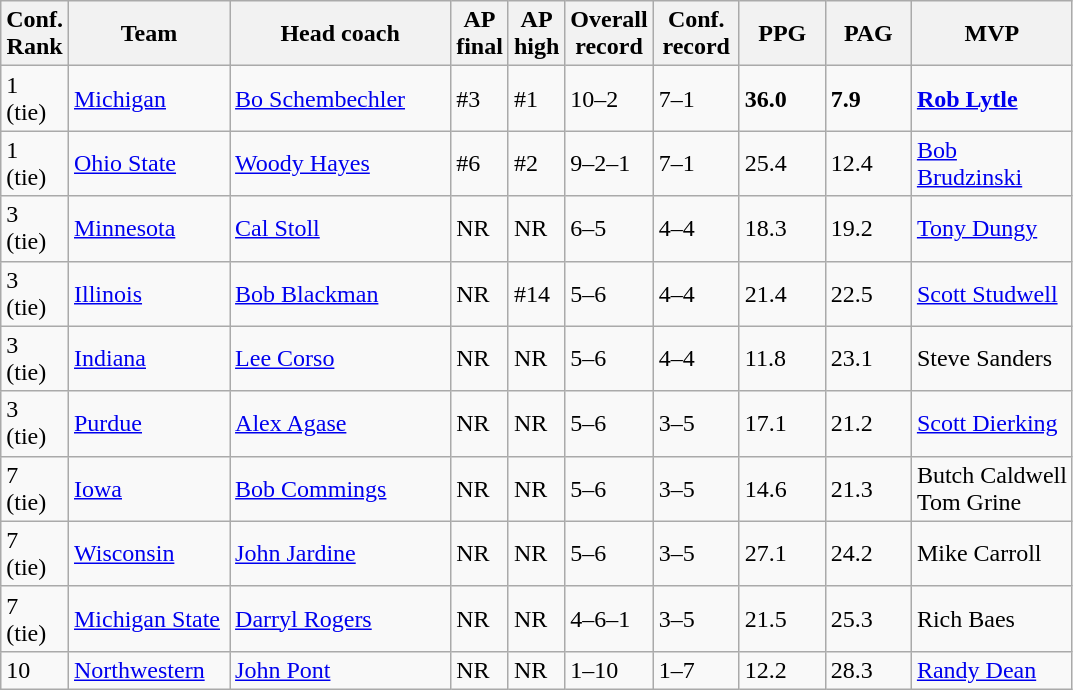<table class="sortable wikitable">
<tr>
<th width="25">Conf. Rank</th>
<th width="100">Team</th>
<th width="140">Head coach</th>
<th width="25">AP final</th>
<th width="25">AP high</th>
<th width="50">Overall record</th>
<th width="50">Conf. record</th>
<th width="50">PPG</th>
<th width="50">PAG</th>
<th width="100">MVP</th>
</tr>
<tr align="left" bgcolor="">
<td>1 (tie)</td>
<td><a href='#'>Michigan</a></td>
<td><a href='#'>Bo Schembechler</a></td>
<td>#3</td>
<td>#1</td>
<td>10–2</td>
<td>7–1</td>
<td><strong>36.0</strong></td>
<td><strong>7.9</strong></td>
<td><strong><a href='#'>Rob Lytle</a></strong></td>
</tr>
<tr align="left" bgcolor="">
<td>1 (tie)</td>
<td><a href='#'>Ohio State</a></td>
<td><a href='#'>Woody Hayes</a></td>
<td>#6</td>
<td>#2</td>
<td>9–2–1</td>
<td>7–1</td>
<td>25.4</td>
<td>12.4</td>
<td><a href='#'>Bob Brudzinski</a></td>
</tr>
<tr align="left" bgcolor="">
<td>3 (tie)</td>
<td><a href='#'>Minnesota</a></td>
<td><a href='#'>Cal Stoll</a></td>
<td>NR</td>
<td>NR</td>
<td>6–5</td>
<td>4–4</td>
<td>18.3</td>
<td>19.2</td>
<td><a href='#'>Tony Dungy</a></td>
</tr>
<tr align="left" bgcolor="">
<td>3 (tie)</td>
<td><a href='#'>Illinois</a></td>
<td><a href='#'>Bob Blackman</a></td>
<td>NR</td>
<td>#14</td>
<td>5–6</td>
<td>4–4</td>
<td>21.4</td>
<td>22.5</td>
<td><a href='#'>Scott Studwell</a></td>
</tr>
<tr align="left" bgcolor="">
<td>3 (tie)</td>
<td><a href='#'>Indiana</a></td>
<td><a href='#'>Lee Corso</a></td>
<td>NR</td>
<td>NR</td>
<td>5–6</td>
<td>4–4</td>
<td>11.8</td>
<td>23.1</td>
<td>Steve Sanders</td>
</tr>
<tr align="left" bgcolor="">
<td>3 (tie)</td>
<td><a href='#'>Purdue</a></td>
<td><a href='#'>Alex Agase</a></td>
<td>NR</td>
<td>NR</td>
<td>5–6</td>
<td>3–5</td>
<td>17.1</td>
<td>21.2</td>
<td><a href='#'>Scott Dierking</a></td>
</tr>
<tr align="left" bgcolor="">
<td>7 (tie)</td>
<td><a href='#'>Iowa</a></td>
<td><a href='#'>Bob Commings</a></td>
<td>NR</td>
<td>NR</td>
<td>5–6</td>
<td>3–5</td>
<td>14.6</td>
<td>21.3</td>
<td>Butch Caldwell<br>Tom Grine</td>
</tr>
<tr align="left" bgcolor="">
<td>7 (tie)</td>
<td><a href='#'>Wisconsin</a></td>
<td><a href='#'>John Jardine</a></td>
<td>NR</td>
<td>NR</td>
<td>5–6</td>
<td>3–5</td>
<td>27.1</td>
<td>24.2</td>
<td>Mike Carroll</td>
</tr>
<tr align="left" bgcolor="">
<td>7 (tie)</td>
<td><a href='#'>Michigan State</a></td>
<td><a href='#'>Darryl Rogers</a></td>
<td>NR</td>
<td>NR</td>
<td>4–6–1</td>
<td>3–5</td>
<td>21.5</td>
<td>25.3</td>
<td>Rich Baes</td>
</tr>
<tr align="left" bgcolor="">
<td>10</td>
<td><a href='#'>Northwestern</a></td>
<td><a href='#'>John Pont</a></td>
<td>NR</td>
<td>NR</td>
<td>1–10</td>
<td>1–7</td>
<td>12.2</td>
<td>28.3</td>
<td><a href='#'>Randy Dean</a></td>
</tr>
</table>
